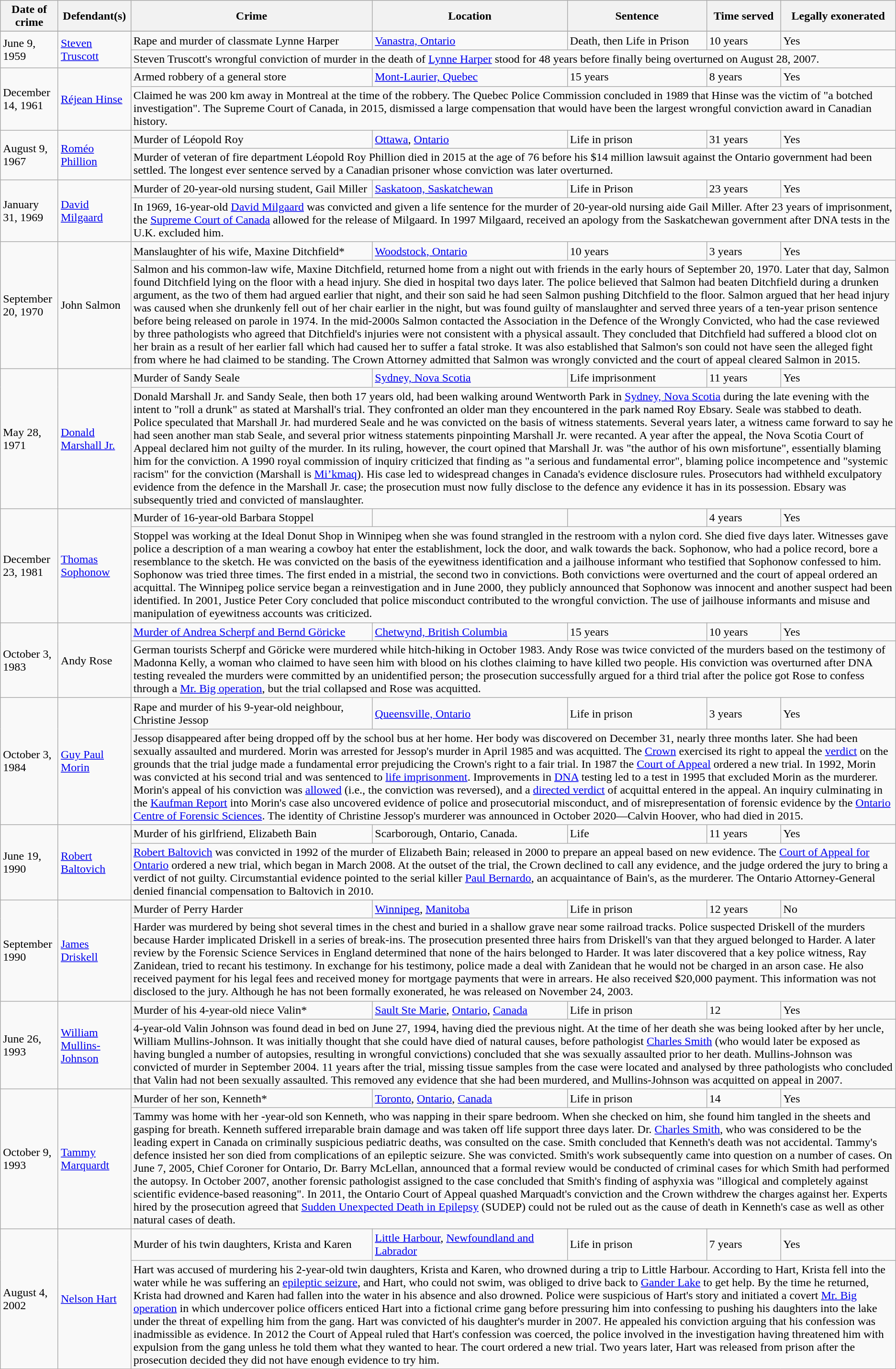<table class="wikitable sortable">
<tr>
<th>Date of crime</th>
<th>Defendant(s)</th>
<th>Crime</th>
<th>Location</th>
<th>Sentence</th>
<th>Time served</th>
<th>Legally exonerated</th>
</tr>
<tr>
</tr>
<tr ->
<td rowspan="2">June 9, 1959</td>
<td rowspan="2"><a href='#'>Steven Truscott</a></td>
<td>Rape and murder of classmate Lynne Harper</td>
<td><a href='#'>Vanastra, Ontario</a></td>
<td>Death, then Life in Prison</td>
<td>10 years</td>
<td>Yes</td>
</tr>
<tr>
<td colspan=5>Steven Truscott's wrongful conviction of murder in the death of <a href='#'>Lynne Harper</a> stood for 48 years before finally being overturned on August 28, 2007.</td>
</tr>
<tr ->
<td rowspan="2">December 14, 1961</td>
<td rowspan="2"><a href='#'>Réjean Hinse</a></td>
<td>Armed robbery of a general store</td>
<td><a href='#'>Mont-Laurier, Quebec</a></td>
<td>15 years</td>
<td>8 years</td>
<td>Yes</td>
</tr>
<tr>
<td colspan=5>Claimed he was 200 km away in Montreal at the time of the robbery. The Quebec Police Commission concluded in 1989 that Hinse was the victim of "a botched investigation". The Supreme Court of Canada, in 2015, dismissed a large compensation that would have been the largest wrongful conviction award in Canadian history.</td>
</tr>
<tr ->
<td rowspan="2">August 9, 1967</td>
<td rowspan="2"><a href='#'>Roméo Phillion</a></td>
<td>Murder of Léopold Roy</td>
<td><a href='#'>Ottawa</a>, <a href='#'>Ontario</a></td>
<td>Life in prison</td>
<td>31 years</td>
<td>Yes</td>
</tr>
<tr>
<td colspan=5>Murder of veteran of fire department Léopold Roy Phillion died in 2015 at the age of 76 before his $14 million lawsuit against the Ontario government had been settled. The longest ever sentence served by a Canadian prisoner whose conviction was later overturned.</td>
</tr>
<tr ->
<td rowspan="2">January 31, 1969</td>
<td rowspan="2"><a href='#'>David Milgaard</a></td>
<td>Murder of 20-year-old nursing student, Gail Miller</td>
<td><a href='#'>Saskatoon, Saskatchewan</a></td>
<td>Life in Prison</td>
<td>23 years</td>
<td>Yes</td>
</tr>
<tr>
<td colspan=5>In 1969, 16-year-old <a href='#'>David Milgaard</a> was convicted and given a life sentence for the murder of 20-year-old nursing aide Gail Miller. After 23 years of imprisonment, the <a href='#'>Supreme Court of Canada</a> allowed for the release of Milgaard. In 1997 Milgaard, received an apology from the Saskatchewan government after DNA tests in the U.K. excluded him.</td>
</tr>
<tr ->
<td rowspan="2">September 20, 1970</td>
<td rowspan="2">John Salmon</td>
<td>Manslaughter of his wife, Maxine Ditchfield*</td>
<td><a href='#'>Woodstock, Ontario</a></td>
<td>10 years</td>
<td>3 years</td>
<td>Yes</td>
</tr>
<tr>
<td colspan="5">Salmon and his common-law wife, Maxine Ditchfield, returned home from a night out with friends in the early hours of September 20, 1970. Later that day, Salmon found Ditchfield lying on the floor with a head injury. She died in hospital two days later. The police believed that Salmon had beaten Ditchfield during a drunken argument, as the two of them had argued earlier that night, and their son said he had seen Salmon pushing Ditchfield to the floor. Salmon argued that her head injury was caused when she drunkenly fell out of her chair earlier in the night, but was found guilty of manslaughter and served three years of a ten-year prison sentence before being released on parole in 1974. In the mid-2000s Salmon contacted the Association in the Defence of the Wrongly Convicted, who had the case reviewed by three pathologists who agreed that Ditchfield's injuries were not consistent with a physical assault. They concluded that Ditchfield had suffered a blood clot on her brain as a result of her earlier fall which had caused her to suffer a fatal stroke. It was also established that Salmon's son could not have seen the alleged fight from where he had claimed to be standing. The Crown Attorney admitted that Salmon was wrongly convicted and the court of appeal cleared Salmon in 2015.</td>
</tr>
<tr ->
<td rowspan="2">May 28, 1971</td>
<td rowspan="2"><a href='#'>Donald Marshall Jr.</a></td>
<td>Murder of Sandy Seale</td>
<td><a href='#'>Sydney, Nova Scotia</a></td>
<td>Life imprisonment</td>
<td>11 years</td>
<td>Yes</td>
</tr>
<tr>
<td colspan=5>Donald Marshall Jr. and Sandy Seale, then both 17 years old, had been walking around Wentworth Park in <a href='#'>Sydney, Nova Scotia</a> during the late evening with the intent to "roll a drunk" as stated at Marshall's trial. They confronted an older man they encountered in the park named Roy Ebsary. Seale was stabbed to death. Police speculated that Marshall Jr. had murdered Seale and he was convicted on the basis of witness statements. Several years later, a witness came forward to say he had seen another man stab Seale, and several prior witness statements pinpointing Marshall Jr. were recanted. A year after the appeal, the Nova Scotia Court of Appeal declared him not guilty of the murder. In its ruling, however, the court opined that Marshall Jr. was "the author of his own misfortune", essentially blaming him for the conviction. A 1990 royal commission of inquiry criticized that finding as "a serious and fundamental error", blaming police incompetence and "systemic racism" for the conviction (Marshall is <a href='#'>Mi’kmaq</a>). His case led to widespread changes in Canada's evidence disclosure rules. Prosecutors had withheld exculpatory evidence from the defence in the Marshall Jr. case; the prosecution must now fully disclose to the defence any evidence it has in its possession. Ebsary was subsequently tried and convicted of manslaughter.</td>
</tr>
<tr ->
<td rowspan="2">December 23, 1981</td>
<td rowspan="2"><a href='#'>Thomas Sophonow</a></td>
<td>Murder of 16-year-old Barbara Stoppel</td>
<td></td>
<td></td>
<td>4 years</td>
<td>Yes</td>
</tr>
<tr>
<td colspan=5>Stoppel was working at the Ideal Donut Shop in Winnipeg when she was found strangled in the restroom with a nylon cord. She died five days later. Witnesses gave police a description of a man wearing a cowboy hat enter the establishment, lock the door, and walk towards the back. Sophonow, who had a police record, bore a resemblance to the sketch. He was convicted on the basis of the eyewitness identification and a jailhouse informant who testified that Sophonow confessed to him. Sophonow was tried three times. The first ended in a mistrial, the second two in convictions. Both convictions were overturned and the court of appeal ordered an acquittal. The Winnipeg police service began a reinvestigation and in June 2000, they publicly announced that Sophonow was innocent and another suspect had been identified. In 2001, Justice Peter Cory concluded that police misconduct contributed to the wrongful conviction. The use of jailhouse informants and misuse and manipulation of eyewitness accounts was criticized.</td>
</tr>
<tr ->
<td rowspan="2">October 3, 1983</td>
<td rowspan="2">Andy Rose</td>
<td><a href='#'>Murder of Andrea Scherpf and Bernd Göricke</a></td>
<td><a href='#'>Chetwynd, British Columbia</a></td>
<td>15 years</td>
<td>10 years</td>
<td>Yes</td>
</tr>
<tr>
<td colspan=5>German tourists Scherpf and Göricke were murdered while hitch-hiking in October 1983. Andy Rose was twice convicted of the murders based on the testimony of Madonna Kelly, a woman who claimed to have seen him with blood on his clothes claiming to have killed two people. His conviction was overturned  after DNA testing revealed the murders were committed by an unidentified person; the prosecution successfully argued for a third trial after the police got Rose to confess through a <a href='#'>Mr. Big operation</a>, but the trial collapsed and Rose was acquitted.</td>
</tr>
<tr ->
<td rowspan="2">October 3, 1984</td>
<td rowspan="2"><a href='#'>Guy Paul Morin</a></td>
<td>Rape and murder of his 9-year-old neighbour, Christine Jessop</td>
<td><a href='#'>Queensville, Ontario</a></td>
<td>Life in prison</td>
<td>3 years</td>
<td>Yes</td>
</tr>
<tr>
<td colspan=5>Jessop disappeared after being dropped off by the school bus at her home. Her body was discovered on December 31, nearly three months later. She had been sexually assaulted and murdered. Morin was arrested for Jessop's murder in April 1985 and was acquitted. The <a href='#'>Crown</a> exercised its right to appeal the <a href='#'>verdict</a> on the grounds that the trial judge made a fundamental error prejudicing the Crown's right to a fair trial. In 1987 the <a href='#'>Court of Appeal</a> ordered a new trial. In 1992, Morin was convicted at his second trial and was sentenced to <a href='#'>life imprisonment</a>. Improvements in <a href='#'>DNA</a> testing led to a test in 1995 that excluded Morin as the murderer. Morin's appeal of his conviction was <a href='#'>allowed</a> (i.e., the conviction was reversed), and a <a href='#'>directed verdict</a> of acquittal entered in the appeal. An inquiry culminating in the <a href='#'>Kaufman Report</a> into Morin's case also uncovered evidence of police and prosecutorial misconduct, and of misrepresentation of forensic evidence by the <a href='#'>Ontario Centre of Forensic Sciences</a>. The identity of Christine Jessop's murderer was announced in October 2020—Calvin Hoover, who had died in 2015.</td>
</tr>
<tr ->
<td rowspan="2">June 19, 1990</td>
<td rowspan="2"><a href='#'>Robert Baltovich</a></td>
<td>Murder of his girlfriend, Elizabeth Bain</td>
<td>Scarborough, Ontario, Canada.</td>
<td>Life</td>
<td>11 years</td>
<td>Yes</td>
</tr>
<tr>
<td colspan=5><a href='#'>Robert Baltovich</a> was convicted in 1992 of the murder of Elizabeth Bain; released in 2000 to prepare an appeal based on new evidence. The <a href='#'>Court of Appeal for Ontario</a> ordered a new trial, which began in March 2008. At the outset of the trial, the Crown declined to call any evidence, and the judge ordered the jury to bring a verdict of not guilty. Circumstantial evidence pointed to the serial killer <a href='#'>Paul Bernardo</a>, an acquaintance of Bain's, as the murderer. The Ontario Attorney-General denied financial compensation to Baltovich in 2010.</td>
</tr>
<tr ->
<td rowspan="2">September 1990</td>
<td rowspan="2"><a href='#'>James Driskell</a></td>
<td>Murder of Perry Harder</td>
<td><a href='#'>Winnipeg</a>, <a href='#'>Manitoba</a></td>
<td>Life in prison</td>
<td>12 years</td>
<td>No</td>
</tr>
<tr>
<td colspan=5>Harder was murdered by being shot several times in the chest and buried in a shallow grave near some railroad tracks. Police suspected Driskell of the murders because Harder implicated Driskell in a series of break-ins. The prosecution presented three hairs from Driskell's van that they argued belonged to Harder. A later review by the Forensic Science Services in England determined that none of the hairs belonged to Harder. It was later discovered that a key police witness, Ray Zanidean, tried to recant his testimony. In exchange for his testimony, police made a deal with Zanidean that he would not be charged in an arson case. He also received payment for his legal fees and received money for mortgage payments that were in arrears. He also received $20,000 payment. This information was not disclosed to the jury. Although he has not been formally exonerated, he was released on November 24, 2003.</td>
</tr>
<tr ->
<td rowspan="2">June 26, 1993</td>
<td rowspan="2"><a href='#'>William Mullins-Johnson</a></td>
<td>Murder of his 4-year-old niece Valin*</td>
<td><a href='#'>Sault Ste Marie</a>, <a href='#'>Ontario</a>, <a href='#'>Canada</a></td>
<td>Life in prison</td>
<td>12</td>
<td>Yes</td>
</tr>
<tr>
<td colspan=5>4-year-old Valin Johnson was found dead in bed on June 27, 1994, having died the previous night. At the time of her death she was being looked after by her uncle, William Mullins-Johnson. It was initially thought that she could have died of natural causes, before pathologist <a href='#'>Charles Smith</a> (who would later be exposed as having bungled a number of autopsies, resulting in wrongful convictions) concluded that she was sexually assaulted prior to her death. Mullins-Johnson was convicted of murder in September 2004. 11 years after the trial, missing tissue samples from the case were located and analysed by three pathologists who concluded that Valin had not been sexually assaulted. This removed any evidence that she had been murdered, and Mullins-Johnson was acquitted on appeal in 2007.</td>
</tr>
<tr ->
<td rowspan="2">October 9, 1993</td>
<td rowspan="2"><a href='#'>Tammy Marquardt</a></td>
<td>Murder of her son, Kenneth*</td>
<td><a href='#'>Toronto</a>, <a href='#'>Ontario</a>, <a href='#'>Canada</a></td>
<td>Life in prison</td>
<td>14</td>
<td>Yes</td>
</tr>
<tr>
<td colspan=5>Tammy was home with her -year-old son Kenneth, who was napping in their spare bedroom. When she checked on him, she found him tangled in the sheets and gasping for breath. Kenneth suffered irreparable brain damage and was taken off life support three days later. Dr. <a href='#'>Charles Smith</a>, who was considered to be the leading expert in Canada on criminally suspicious pediatric deaths, was consulted on the case. Smith concluded that Kenneth's death was not accidental. Tammy's defence insisted her son died from complications of an epileptic seizure. She was convicted. Smith's work subsequently came into question on a number of cases. On June 7, 2005, Chief Coroner for Ontario, Dr. Barry McLellan, announced that a formal review would be conducted of criminal cases for which Smith had performed the autopsy. In October 2007, another forensic pathologist assigned to the case concluded that Smith's finding of asphyxia was "illogical and completely against scientific evidence-based reasoning". In 2011, the Ontario Court of Appeal quashed Marquadt's conviction and the Crown withdrew the charges against her. Experts hired by the prosecution agreed that <a href='#'>Sudden Unexpected Death in Epilepsy</a> (SUDEP) could not be ruled out as the cause of death in Kenneth's case as well as other natural cases of death.</td>
</tr>
<tr ->
<td rowspan="2">August 4, 2002</td>
<td rowspan="2"><a href='#'>Nelson Hart</a></td>
<td>Murder of his twin daughters, Krista and Karen</td>
<td><a href='#'>Little Harbour</a>, <a href='#'>Newfoundland and Labrador</a></td>
<td>Life in prison</td>
<td>7 years</td>
<td>Yes</td>
</tr>
<tr>
<td colspan=5>Hart was accused of murdering his 2-year-old twin daughters, Krista and Karen, who drowned during a trip to Little Harbour. According to Hart, Krista fell into the water while he was suffering an <a href='#'>epileptic seizure</a>, and Hart, who could not swim, was obliged to drive back to <a href='#'>Gander Lake</a> to get help. By the time he returned, Krista had drowned and Karen had fallen into the water in his absence and also drowned. Police were suspicious of Hart's story and initiated a covert <a href='#'>Mr. Big operation</a> in which undercover police officers enticed Hart into a fictional crime gang before pressuring him into confessing to pushing his daughters into the lake under the threat of expelling him from the gang. Hart was convicted of his daughter's murder in 2007. He appealed his conviction arguing that his confession was inadmissible as evidence. In 2012 the Court of Appeal ruled that Hart's confession was coerced, the police involved in the investigation having threatened him with expulsion from the gang unless he told them what they wanted to hear. The court ordered a new trial. Two years later, Hart was released from prison after the prosecution decided they did not have enough evidence to try him.</td>
</tr>
</table>
